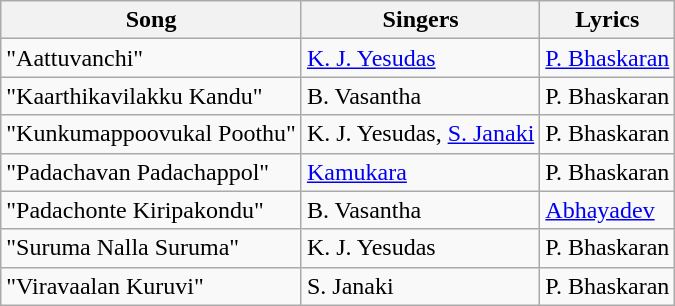<table class="wikitable">
<tr>
<th>Song</th>
<th>Singers</th>
<th>Lyrics</th>
</tr>
<tr>
<td>"Aattuvanchi"</td>
<td><a href='#'>K. J. Yesudas</a></td>
<td><a href='#'>P. Bhaskaran</a></td>
</tr>
<tr>
<td>"Kaarthikavilakku Kandu"</td>
<td>B. Vasantha</td>
<td>P. Bhaskaran</td>
</tr>
<tr>
<td>"Kunkumappoovukal Poothu"</td>
<td>K. J. Yesudas, <a href='#'>S. Janaki</a></td>
<td>P. Bhaskaran</td>
</tr>
<tr>
<td>"Padachavan Padachappol"</td>
<td><a href='#'>Kamukara</a></td>
<td>P. Bhaskaran</td>
</tr>
<tr>
<td>"Padachonte Kiripakondu"</td>
<td>B. Vasantha</td>
<td><a href='#'>Abhayadev</a></td>
</tr>
<tr>
<td>"Suruma Nalla Suruma"</td>
<td>K. J. Yesudas</td>
<td>P. Bhaskaran</td>
</tr>
<tr>
<td>"Viravaalan Kuruvi"</td>
<td>S. Janaki</td>
<td>P. Bhaskaran</td>
</tr>
</table>
